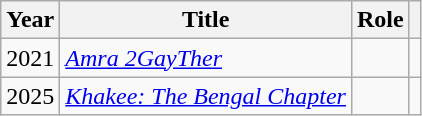<table class="wikitable sortable">
<tr>
<th>Year</th>
<th>Title</th>
<th>Role</th>
<th></th>
</tr>
<tr>
<td>2021</td>
<td><em><a href='#'>Amra 2GayTher</a></em></td>
<td></td>
<td></td>
</tr>
<tr>
<td>2025</td>
<td><em><a href='#'>Khakee: The Bengal Chapter</a></em></td>
<td></td>
<td></td>
</tr>
</table>
